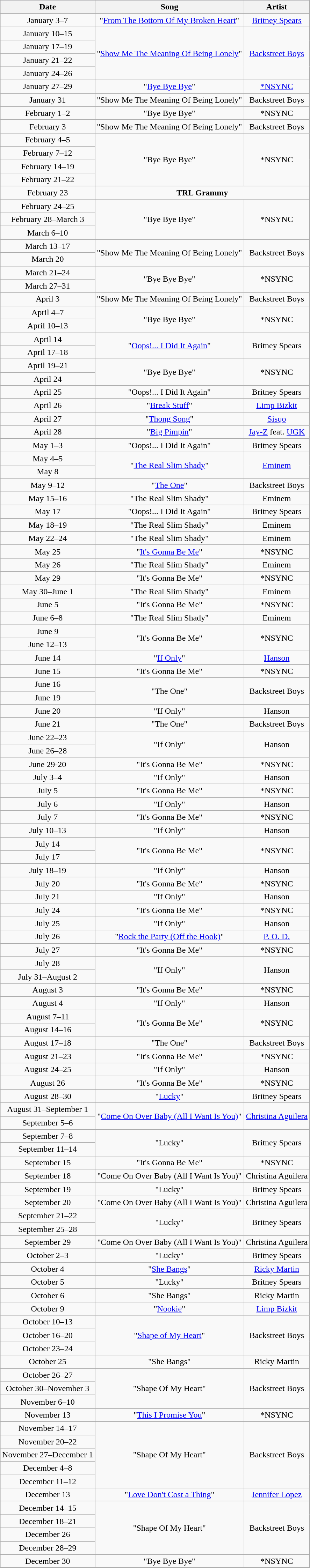<table class="wikitable sortable" style="text-align:center;">
<tr bgcolor="#f0f0ff">
<th>Date</th>
<th>Song</th>
<th>Artist</th>
</tr>
<tr>
<td>January 3–7</td>
<td>"<a href='#'>From The Bottom Of My Broken Heart</a>"</td>
<td><a href='#'>Britney Spears</a></td>
</tr>
<tr>
<td>January 10–15</td>
<td rowspan="4">"<a href='#'>Show Me The Meaning Of Being Lonely</a>"</td>
<td rowspan="4"><a href='#'>Backstreet Boys</a></td>
</tr>
<tr>
<td>January 17–19</td>
</tr>
<tr>
<td>January 21–22</td>
</tr>
<tr>
<td>January 24–26</td>
</tr>
<tr>
<td>January 27–29</td>
<td>"<a href='#'>Bye Bye Bye</a>"</td>
<td><a href='#'>*NSYNC</a></td>
</tr>
<tr>
<td>January 31</td>
<td>"Show Me The Meaning Of Being Lonely"</td>
<td>Backstreet Boys</td>
</tr>
<tr>
<td>February 1–2</td>
<td>"Bye Bye Bye"</td>
<td>*NSYNC</td>
</tr>
<tr>
<td>February 3</td>
<td>"Show Me The Meaning Of Being Lonely"</td>
<td>Backstreet Boys</td>
</tr>
<tr>
<td>February 4–5</td>
<td rowspan="4">"Bye Bye Bye"</td>
<td rowspan="4">*NSYNC</td>
</tr>
<tr>
<td>February 7–12</td>
</tr>
<tr>
<td>February 14–19</td>
</tr>
<tr>
<td>February 21–22</td>
</tr>
<tr>
<td>February 23</td>
<td colspan="2"><strong>TRL Grammy</strong></td>
</tr>
<tr>
<td>February 24–25</td>
<td rowspan="3">"Bye Bye Bye"</td>
<td rowspan="3">*NSYNC</td>
</tr>
<tr>
<td>February 28–March 3</td>
</tr>
<tr>
<td>March 6–10</td>
</tr>
<tr>
<td>March 13–17</td>
<td rowspan="2">"Show Me The Meaning Of Being Lonely"</td>
<td rowspan="2">Backstreet Boys</td>
</tr>
<tr>
<td>March 20</td>
</tr>
<tr>
<td>March 21–24</td>
<td rowspan="2">"Bye Bye Bye"</td>
<td rowspan="2">*NSYNC</td>
</tr>
<tr>
<td>March 27–31</td>
</tr>
<tr>
<td>April 3</td>
<td>"Show Me The Meaning Of Being Lonely"</td>
<td>Backstreet Boys</td>
</tr>
<tr>
<td>April 4–7</td>
<td rowspan="2">"Bye Bye Bye"</td>
<td rowspan="2">*NSYNC</td>
</tr>
<tr>
<td>April 10–13</td>
</tr>
<tr>
<td>April 14</td>
<td rowspan="2">"<a href='#'>Oops!... I Did It Again</a>"</td>
<td rowspan="2">Britney Spears</td>
</tr>
<tr>
<td>April 17–18</td>
</tr>
<tr>
<td>April 19–21</td>
<td rowspan="2">"Bye Bye Bye"</td>
<td rowspan="2">*NSYNC</td>
</tr>
<tr>
<td>April 24</td>
</tr>
<tr>
<td>April 25</td>
<td>"Oops!... I Did It Again"</td>
<td>Britney Spears</td>
</tr>
<tr>
<td>April 26</td>
<td>"<a href='#'>Break Stuff</a>"</td>
<td><a href='#'>Limp Bizkit</a></td>
</tr>
<tr>
<td>April 27</td>
<td>"<a href='#'>Thong Song</a>"</td>
<td><a href='#'>Sisqo</a></td>
</tr>
<tr>
<td>April 28</td>
<td>"<a href='#'>Big Pimpin</a>"</td>
<td><a href='#'>Jay-Z</a> feat. <a href='#'>UGK</a></td>
</tr>
<tr>
<td>May 1–3</td>
<td>"Oops!... I Did It Again"</td>
<td>Britney Spears</td>
</tr>
<tr>
<td>May 4–5</td>
<td rowspan="2">"<a href='#'>The Real Slim Shady</a>"</td>
<td rowspan="2"><a href='#'>Eminem</a></td>
</tr>
<tr>
<td>May 8</td>
</tr>
<tr>
<td>May 9–12</td>
<td>"<a href='#'>The One</a>"</td>
<td>Backstreet Boys</td>
</tr>
<tr>
<td>May 15–16</td>
<td>"The Real Slim Shady"</td>
<td>Eminem</td>
</tr>
<tr>
<td>May 17</td>
<td>"Oops!... I Did It Again"</td>
<td>Britney Spears</td>
</tr>
<tr>
<td>May 18–19</td>
<td>"The Real Slim Shady"</td>
<td>Eminem</td>
</tr>
<tr>
<td>May 22–24</td>
<td>"The Real Slim Shady"</td>
<td>Eminem</td>
</tr>
<tr>
<td>May 25</td>
<td>"<a href='#'>It's Gonna Be Me</a>"</td>
<td>*NSYNC</td>
</tr>
<tr>
<td>May 26</td>
<td>"The Real Slim Shady"</td>
<td>Eminem</td>
</tr>
<tr>
<td>May 29</td>
<td>"It's Gonna Be Me"</td>
<td>*NSYNC</td>
</tr>
<tr>
<td>May 30–June 1</td>
<td>"The Real Slim Shady"</td>
<td>Eminem</td>
</tr>
<tr>
<td>June 5</td>
<td>"It's Gonna Be Me"</td>
<td>*NSYNC</td>
</tr>
<tr>
<td>June 6–8</td>
<td>"The Real Slim Shady"</td>
<td>Eminem</td>
</tr>
<tr>
<td>June 9</td>
<td rowspan="2">"It's Gonna Be Me"</td>
<td rowspan="2">*NSYNC</td>
</tr>
<tr>
<td>June 12–13</td>
</tr>
<tr>
<td>June 14</td>
<td>"<a href='#'>If Only</a>"</td>
<td><a href='#'>Hanson</a></td>
</tr>
<tr>
<td>June 15</td>
<td>"It's Gonna Be Me"</td>
<td>*NSYNC</td>
</tr>
<tr>
<td>June 16</td>
<td rowspan="2">"The One"</td>
<td rowspan="2">Backstreet Boys</td>
</tr>
<tr>
<td>June 19</td>
</tr>
<tr>
<td>June 20</td>
<td>"If Only"</td>
<td>Hanson</td>
</tr>
<tr>
<td>June 21</td>
<td>"The One"</td>
<td>Backstreet Boys</td>
</tr>
<tr>
<td>June 22–23</td>
<td rowspan="2">"If Only"</td>
<td rowspan="2">Hanson</td>
</tr>
<tr>
<td>June 26–28</td>
</tr>
<tr>
<td>June 29-20</td>
<td>"It's Gonna Be Me"</td>
<td>*NSYNC</td>
</tr>
<tr>
<td>July 3–4</td>
<td>"If Only"</td>
<td>Hanson</td>
</tr>
<tr>
<td>July 5</td>
<td>"It's Gonna Be Me"</td>
<td>*NSYNC</td>
</tr>
<tr>
<td>July 6</td>
<td>"If Only"</td>
<td>Hanson</td>
</tr>
<tr>
<td>July 7</td>
<td>"It's Gonna Be Me"</td>
<td>*NSYNC</td>
</tr>
<tr>
<td>July 10–13</td>
<td>"If Only"</td>
<td>Hanson</td>
</tr>
<tr>
<td>July 14</td>
<td rowspan="2">"It's Gonna Be Me"</td>
<td rowspan="2">*NSYNC</td>
</tr>
<tr>
<td>July 17</td>
</tr>
<tr>
<td>July 18–19</td>
<td>"If Only"</td>
<td>Hanson</td>
</tr>
<tr>
<td>July 20</td>
<td>"It's Gonna Be Me"</td>
<td>*NSYNC</td>
</tr>
<tr>
<td>July 21</td>
<td>"If Only"</td>
<td>Hanson</td>
</tr>
<tr>
<td>July 24</td>
<td>"It's Gonna Be Me"</td>
<td>*NSYNC</td>
</tr>
<tr>
<td>July 25</td>
<td>"If Only"</td>
<td>Hanson</td>
</tr>
<tr>
<td>July 26</td>
<td>"<a href='#'>Rock the Party (Off the Hook)</a>"</td>
<td><a href='#'>P. O. D.</a></td>
</tr>
<tr>
<td>July 27</td>
<td>"It's Gonna Be Me"</td>
<td>*NSYNC</td>
</tr>
<tr>
<td>July 28</td>
<td rowspan="2">"If Only"</td>
<td rowspan="2">Hanson</td>
</tr>
<tr>
<td>July 31–August 2</td>
</tr>
<tr>
<td>August 3</td>
<td>"It's Gonna Be Me"</td>
<td>*NSYNC</td>
</tr>
<tr>
<td>August 4</td>
<td>"If Only"</td>
<td>Hanson</td>
</tr>
<tr>
<td>August 7–11</td>
<td rowspan="2">"It's Gonna Be Me"</td>
<td rowspan="2">*NSYNC</td>
</tr>
<tr>
<td>August 14–16</td>
</tr>
<tr>
<td>August 17–18</td>
<td>"The One"</td>
<td>Backstreet Boys</td>
</tr>
<tr>
<td>August 21–23</td>
<td>"It's Gonna Be Me"</td>
<td>*NSYNC</td>
</tr>
<tr>
<td>August 24–25</td>
<td>"If Only"</td>
<td>Hanson</td>
</tr>
<tr>
<td>August 26 <br></td>
<td>"It's Gonna Be Me"</td>
<td>*NSYNC</td>
</tr>
<tr>
<td>August 28–30</td>
<td>"<a href='#'>Lucky</a>"</td>
<td>Britney Spears</td>
</tr>
<tr>
<td>August 31–September 1</td>
<td rowspan="2">"<a href='#'>Come On Over Baby (All I Want Is You)</a>"</td>
<td rowspan="2"><a href='#'>Christina Aguilera</a></td>
</tr>
<tr>
<td>September 5–6</td>
</tr>
<tr>
<td>September 7–8</td>
<td rowspan="2">"Lucky"</td>
<td rowspan="2">Britney Spears</td>
</tr>
<tr>
<td>September 11–14</td>
</tr>
<tr>
<td>September 15 <br></td>
<td>"It's Gonna Be Me"</td>
<td>*NSYNC</td>
</tr>
<tr>
<td>September 18</td>
<td>"Come On Over Baby (All I Want Is You)"</td>
<td>Christina Aguilera</td>
</tr>
<tr>
<td>September 19</td>
<td>"Lucky"</td>
<td>Britney Spears</td>
</tr>
<tr>
<td>September 20</td>
<td>"Come On Over Baby (All I Want Is You)"</td>
<td>Christina Aguilera</td>
</tr>
<tr>
<td>September 21–22</td>
<td rowspan="2">"Lucky"</td>
<td rowspan="2">Britney Spears</td>
</tr>
<tr>
<td>September 25–28</td>
</tr>
<tr>
<td>September 29</td>
<td>"Come On Over Baby (All I Want Is You)"</td>
<td>Christina Aguilera</td>
</tr>
<tr>
<td>October 2–3</td>
<td>"Lucky"</td>
<td>Britney Spears</td>
</tr>
<tr>
<td>October 4</td>
<td>"<a href='#'>She Bangs</a>"</td>
<td><a href='#'>Ricky Martin</a></td>
</tr>
<tr>
<td>October 5</td>
<td>"Lucky"</td>
<td>Britney Spears</td>
</tr>
<tr>
<td>October 6</td>
<td>"She Bangs"</td>
<td>Ricky Martin</td>
</tr>
<tr>
<td>October 9 <br></td>
<td>"<a href='#'>Nookie</a>"</td>
<td><a href='#'>Limp Bizkit</a></td>
</tr>
<tr>
<td>October 10–13</td>
<td rowspan="3">"<a href='#'>Shape of My Heart</a>"</td>
<td rowspan="3">Backstreet Boys</td>
</tr>
<tr>
<td>October 16–20</td>
</tr>
<tr>
<td>October 23–24</td>
</tr>
<tr>
<td>October 25</td>
<td>"She Bangs"</td>
<td>Ricky Martin</td>
</tr>
<tr>
<td>October 26–27</td>
<td rowspan="3">"Shape Of My Heart"</td>
<td rowspan="3">Backstreet Boys</td>
</tr>
<tr>
<td>October 30–November 3</td>
</tr>
<tr>
<td>November 6–10</td>
</tr>
<tr>
<td>November 13</td>
<td>"<a href='#'>This I Promise You</a>"</td>
<td>*NSYNC</td>
</tr>
<tr>
<td>November 14–17</td>
<td rowspan="5">"Shape Of My Heart"</td>
<td rowspan="5">Backstreet Boys</td>
</tr>
<tr>
<td>November 20–22</td>
</tr>
<tr>
<td>November 27–December 1</td>
</tr>
<tr>
<td>December 4–8</td>
</tr>
<tr>
<td>December 11–12</td>
</tr>
<tr>
<td>December 13</td>
<td>"<a href='#'>Love Don't Cost a Thing</a>"</td>
<td><a href='#'>Jennifer Lopez</a></td>
</tr>
<tr>
<td>December 14–15</td>
<td rowspan="4">"Shape Of My Heart"</td>
<td rowspan="4">Backstreet Boys</td>
</tr>
<tr>
<td>December 18–21</td>
</tr>
<tr>
<td>December 26</td>
</tr>
<tr>
<td>December 28–29</td>
</tr>
<tr>
<td>December 30 <br></td>
<td>"Bye Bye Bye"</td>
<td>*NSYNC</td>
</tr>
</table>
